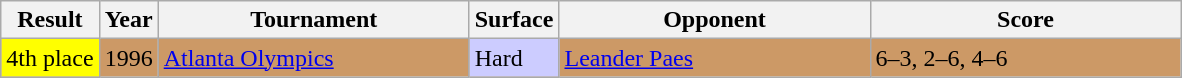<table class="sortable wikitable">
<tr>
<th>Result</th>
<th>Year</th>
<th width=200>Tournament</th>
<th>Surface</th>
<th width=200>Opponent</th>
<th width=200>Score</th>
</tr>
<tr bgcolor="CC9966">
<td bgcolor=yellow>4th place</td>
<td>1996</td>
<td><a href='#'>Atlanta Olympics</a></td>
<td style="background:#ccf;">Hard</td>
<td> <a href='#'>Leander Paes</a></td>
<td>6–3, 2–6, 4–6</td>
</tr>
</table>
